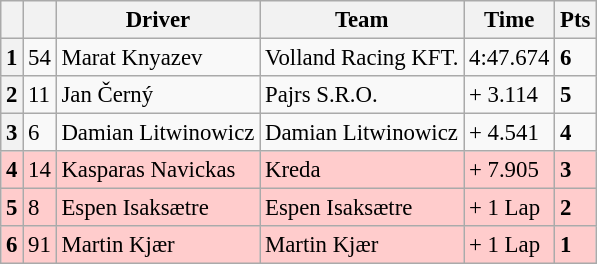<table class="wikitable" style="font-size:95%">
<tr>
<th></th>
<th></th>
<th>Driver</th>
<th>Team</th>
<th>Time</th>
<th>Pts</th>
</tr>
<tr>
<th>1</th>
<td>54</td>
<td> Marat Knyazev</td>
<td>Volland Racing KFT.</td>
<td>4:47.674</td>
<td><strong>6</strong></td>
</tr>
<tr>
<th>2</th>
<td>11</td>
<td> Jan Černý</td>
<td>Pajrs S.R.O.</td>
<td>+ 3.114</td>
<td><strong>5</strong></td>
</tr>
<tr>
<th>3</th>
<td>6</td>
<td> Damian Litwinowicz</td>
<td>Damian Litwinowicz</td>
<td>+ 4.541</td>
<td><strong>4</strong></td>
</tr>
<tr>
<th style="background:#ffcccc;">4</th>
<td style="background:#ffcccc;">14</td>
<td style="background:#ffcccc;"> Kasparas Navickas</td>
<td style="background:#ffcccc;">Kreda</td>
<td style="background:#ffcccc;">+ 7.905</td>
<td style="background:#ffcccc;"><strong>3</strong></td>
</tr>
<tr>
<th style="background:#ffcccc;">5</th>
<td style="background:#ffcccc;">8</td>
<td style="background:#ffcccc;"> Espen Isaksætre</td>
<td style="background:#ffcccc;">Espen Isaksætre</td>
<td style="background:#ffcccc;">+ 1 Lap</td>
<td style="background:#ffcccc;"><strong>2</strong></td>
</tr>
<tr>
<th style="background:#ffcccc;">6</th>
<td style="background:#ffcccc;">91</td>
<td style="background:#ffcccc;"> Martin Kjær</td>
<td style="background:#ffcccc;">Martin Kjær</td>
<td style="background:#ffcccc;">+ 1 Lap</td>
<td style="background:#ffcccc;"><strong>1</strong></td>
</tr>
</table>
